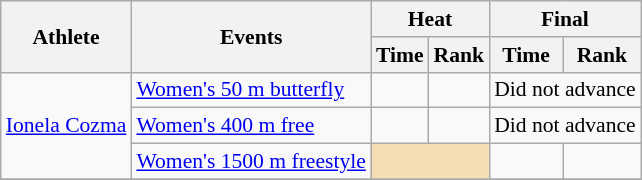<table class=wikitable style="font-size:90%">
<tr>
<th rowspan="2">Athlete</th>
<th rowspan="2">Events</th>
<th colspan="2">Heat</th>
<th colspan="2">Final</th>
</tr>
<tr>
<th>Time</th>
<th>Rank</th>
<th>Time</th>
<th>Rank</th>
</tr>
<tr>
<td rowspan="3"><a href='#'>Ionela Cozma</a></td>
<td><a href='#'>Women's 50 m butterfly</a></td>
<td></td>
<td></td>
<td align=center colspan="2">Did not advance</td>
</tr>
<tr>
<td><a href='#'>Women's 400 m free</a></td>
<td></td>
<td></td>
<td align=center colspan="2">Did not advance</td>
</tr>
<tr>
<td><a href='#'>Women's 1500 m freestyle</a></td>
<td align=center bgcolor=wheat colspan=2></td>
<td></td>
<td></td>
</tr>
<tr>
</tr>
</table>
